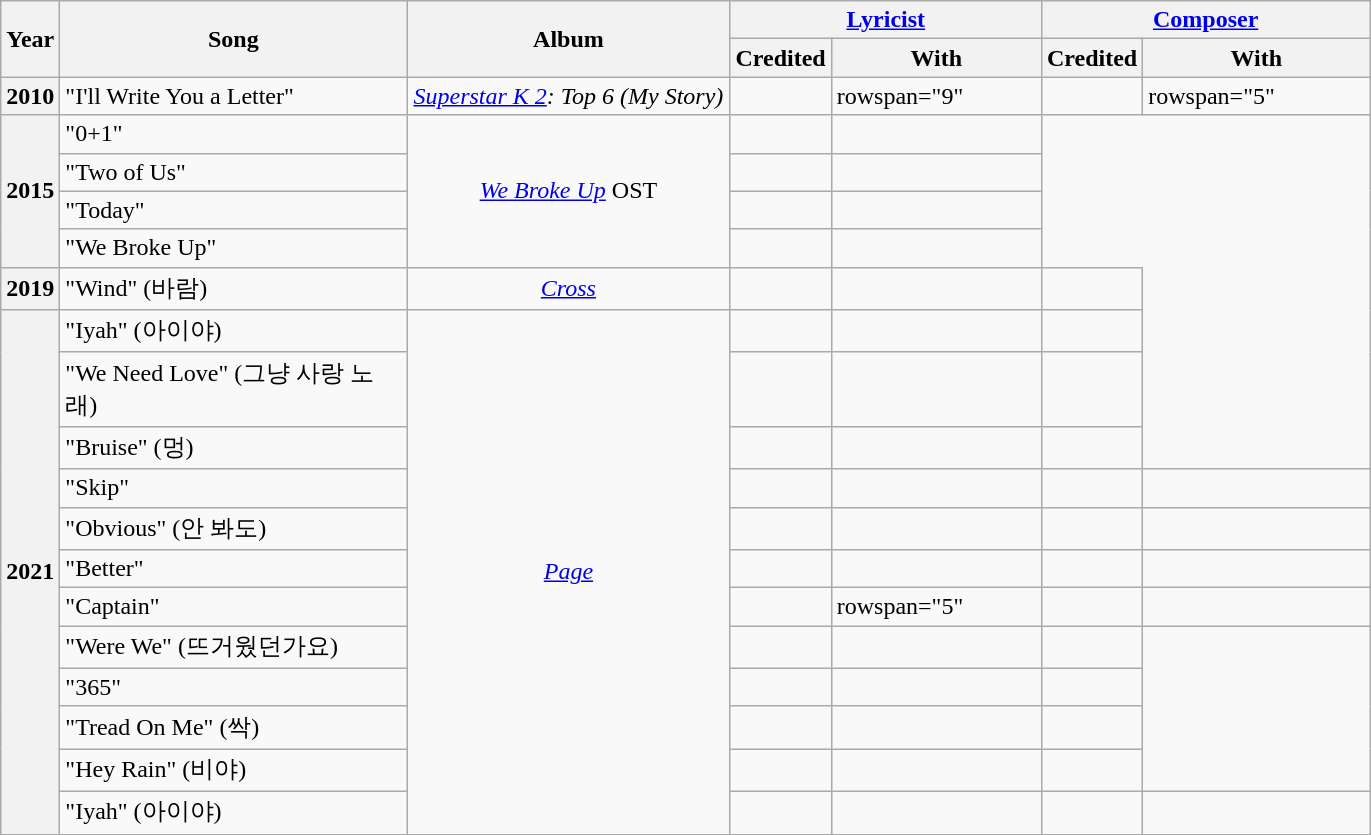<table class="wikitable sortable plainrowheaders">
<tr>
<th rowspan="2" style="width:2em;">Year</th>
<th rowspan="2" style="width:14em;">Song</th>
<th rowspan="2" style="width:13em;">Album</th>
<th colspan="2"><a href='#'>Lyricist</a></th>
<th colspan="2"><a href='#'>Composer</a></th>
</tr>
<tr>
<th>Credited</th>
<th style="width:8.3em;">With</th>
<th>Credited</th>
<th style="width:9em;">With</th>
</tr>
<tr>
<th scope="row">2010</th>
<td>"I'll Write You a Letter"</td>
<td style="text-align:center"><em><a href='#'>Superstar K 2</a>: Top 6 (My Story)</em></td>
<td></td>
<td>rowspan="9"</td>
<td></td>
<td>rowspan="5"</td>
</tr>
<tr>
<th scope="row" rowspan="4">2015</th>
<td>"0+1"</td>
<td style="text-align:center" rowspan="4"><em><a href='#'>We Broke Up</a></em> OST</td>
<td></td>
<td></td>
</tr>
<tr>
<td>"Two of Us"</td>
<td></td>
<td></td>
</tr>
<tr>
<td>"Today"</td>
<td></td>
<td></td>
</tr>
<tr>
<td>"We Broke Up"</td>
<td></td>
<td></td>
</tr>
<tr>
<th scope="row">2019</th>
<td>"Wind" (바람)</td>
<td style="text-align:center"><em><a href='#'>Cross</a></em></td>
<td></td>
<td></td>
<td style="text-align:center"></td>
</tr>
<tr>
<th scope="row" rowspan="12">2021</th>
<td>"Iyah" (아이야)</td>
<td style="text-align:center" rowspan="12"><em><a href='#'>Page</a></em></td>
<td></td>
<td></td>
<td style="text-align:center"></td>
</tr>
<tr>
<td>"We Need Love" (그냥 사랑 노래)</td>
<td></td>
<td></td>
<td style="text-align:center"></td>
</tr>
<tr>
<td>"Bruise" (멍)</td>
<td></td>
<td></td>
<td style="text-align:center"></td>
</tr>
<tr>
<td>"Skip"</td>
<td></td>
<td style="text-align:center"></td>
<td></td>
<td style="text-align:center"></td>
</tr>
<tr>
<td>"Obvious" (안 봐도)</td>
<td></td>
<td style="text-align:center"></td>
<td></td>
<td style="text-align:center"></td>
</tr>
<tr>
<td>"Better"</td>
<td></td>
<td style="text-align:center"></td>
<td></td>
<td style="text-align:center"></td>
</tr>
<tr>
<td>"Captain"</td>
<td></td>
<td>rowspan="5"</td>
<td></td>
<td style="text-align:center"></td>
</tr>
<tr>
<td>"Were We" (뜨거웠던가요)</td>
<td></td>
<td></td>
<td style="text-align:center"></td>
</tr>
<tr>
<td>"365"</td>
<td></td>
<td></td>
<td style="text-align:center"></td>
</tr>
<tr>
<td>"Tread On Me" (싹)</td>
<td></td>
<td></td>
<td style="text-align:center"></td>
</tr>
<tr>
<td>"Hey Rain" (비야)</td>
<td></td>
<td></td>
<td style="text-align:center"></td>
</tr>
<tr>
<td>"Iyah" (아이야)</td>
<td></td>
<td style="text-align:center"></td>
<td></td>
<td style="text-align:center"></td>
</tr>
<tr>
</tr>
</table>
